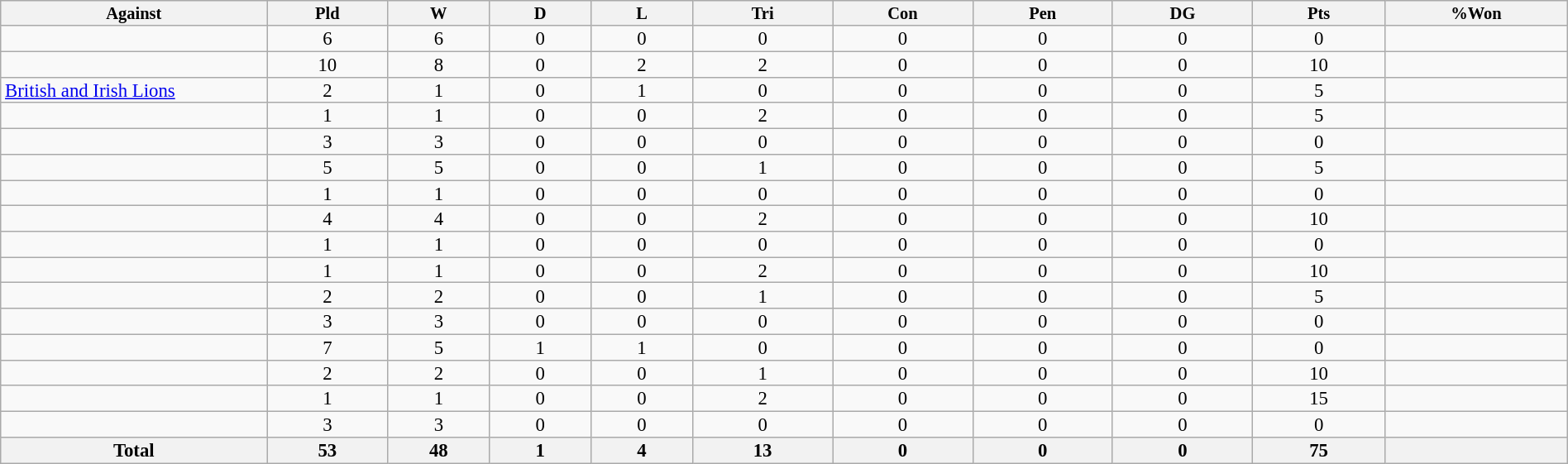<table class="wikitable sortable"  style="text-align:center; line-height:90%; font-size:95%; width:100%;">
<tr>
<th style="width:17%; font-size:90%;">Against</th>
<th abbr="Played" style="width:25px; font-size:90%;">Pld</th>
<th abbr="Won" style="width:20px; font-size:90%;">W</th>
<th abbr="Drawn" style="width:20px; font-size:90%;">D</th>
<th abbr="Lost" style="width:20px; font-size:90%;">L</th>
<th abbr="Tries" style="width:30px; font-size:90%;">Tri</th>
<th abbr="Conversions" style="width:30px; font-size:90%;">Con</th>
<th abbr="Penalties" style="width:30px; font-size:90%;">Pen</th>
<th abbr="Penalties" style="width:30px; font-size:90%;">DG</th>
<th abbr="Points" style="width:28px; font-size:90%;">Pts</th>
<th abbr="Won" style="width:28px; font-size:90%;">%Won</th>
</tr>
<tr>
<td style="text-align:left;"></td>
<td>6</td>
<td>6</td>
<td>0</td>
<td>0</td>
<td>0</td>
<td>0</td>
<td>0</td>
<td>0</td>
<td>0</td>
<td></td>
</tr>
<tr>
<td style="text-align:left;"></td>
<td>10</td>
<td>8</td>
<td>0</td>
<td>2</td>
<td>2</td>
<td>0</td>
<td>0</td>
<td>0</td>
<td>10</td>
<td></td>
</tr>
<tr>
<td style="text-align:left;"><a href='#'>British and Irish Lions</a></td>
<td>2</td>
<td>1</td>
<td>0</td>
<td>1</td>
<td>0</td>
<td>0</td>
<td>0</td>
<td>0</td>
<td>5</td>
<td></td>
</tr>
<tr>
<td style="text-align:left;"></td>
<td>1</td>
<td>1</td>
<td>0</td>
<td>0</td>
<td>2</td>
<td>0</td>
<td>0</td>
<td>0</td>
<td>5</td>
<td></td>
</tr>
<tr>
<td style="text-align:left;"></td>
<td>3</td>
<td>3</td>
<td>0</td>
<td>0</td>
<td>0</td>
<td>0</td>
<td>0</td>
<td>0</td>
<td>0</td>
<td></td>
</tr>
<tr>
<td style="text-align:left;"></td>
<td>5</td>
<td>5</td>
<td>0</td>
<td>0</td>
<td>1</td>
<td>0</td>
<td>0</td>
<td>0</td>
<td>5</td>
<td></td>
</tr>
<tr>
<td style="text-align:left;"></td>
<td>1</td>
<td>1</td>
<td>0</td>
<td>0</td>
<td>0</td>
<td>0</td>
<td>0</td>
<td>0</td>
<td>0</td>
<td></td>
</tr>
<tr>
<td style="text-align:left;"></td>
<td>4</td>
<td>4</td>
<td>0</td>
<td>0</td>
<td>2</td>
<td>0</td>
<td>0</td>
<td>0</td>
<td>10</td>
<td></td>
</tr>
<tr>
<td style="text-align:left;"></td>
<td>1</td>
<td>1</td>
<td>0</td>
<td>0</td>
<td>0</td>
<td>0</td>
<td>0</td>
<td>0</td>
<td>0</td>
<td></td>
</tr>
<tr>
<td style="text-align:left;"></td>
<td>1</td>
<td>1</td>
<td>0</td>
<td>0</td>
<td>2</td>
<td>0</td>
<td>0</td>
<td>0</td>
<td>10</td>
<td></td>
</tr>
<tr>
<td style="text-align:left;"></td>
<td>2</td>
<td>2</td>
<td>0</td>
<td>0</td>
<td>1</td>
<td>0</td>
<td>0</td>
<td>0</td>
<td>5</td>
<td></td>
</tr>
<tr>
<td style="text-align:left;"></td>
<td>3</td>
<td>3</td>
<td>0</td>
<td>0</td>
<td>0</td>
<td>0</td>
<td>0</td>
<td>0</td>
<td>0</td>
<td></td>
</tr>
<tr>
<td style="text-align:left;"></td>
<td>7</td>
<td>5</td>
<td>1</td>
<td>1</td>
<td>0</td>
<td>0</td>
<td>0</td>
<td>0</td>
<td>0</td>
<td></td>
</tr>
<tr>
<td style="text-align:left;"></td>
<td>2</td>
<td>2</td>
<td>0</td>
<td>0</td>
<td>1</td>
<td>0</td>
<td>0</td>
<td>0</td>
<td>10</td>
<td></td>
</tr>
<tr>
<td style="text-align:left;"></td>
<td>1</td>
<td>1</td>
<td>0</td>
<td>0</td>
<td>2</td>
<td>0</td>
<td>0</td>
<td>0</td>
<td>15</td>
<td></td>
</tr>
<tr>
<td style="text-align:left;"></td>
<td>3</td>
<td>3</td>
<td>0</td>
<td>0</td>
<td>0</td>
<td>0</td>
<td>0</td>
<td>0</td>
<td>0</td>
<td></td>
</tr>
<tr class="sortbottom">
<th>Total</th>
<th>53</th>
<th>48</th>
<th>1</th>
<th>4</th>
<th>13</th>
<th>0</th>
<th>0</th>
<th>0</th>
<th>75</th>
<th></th>
</tr>
</table>
